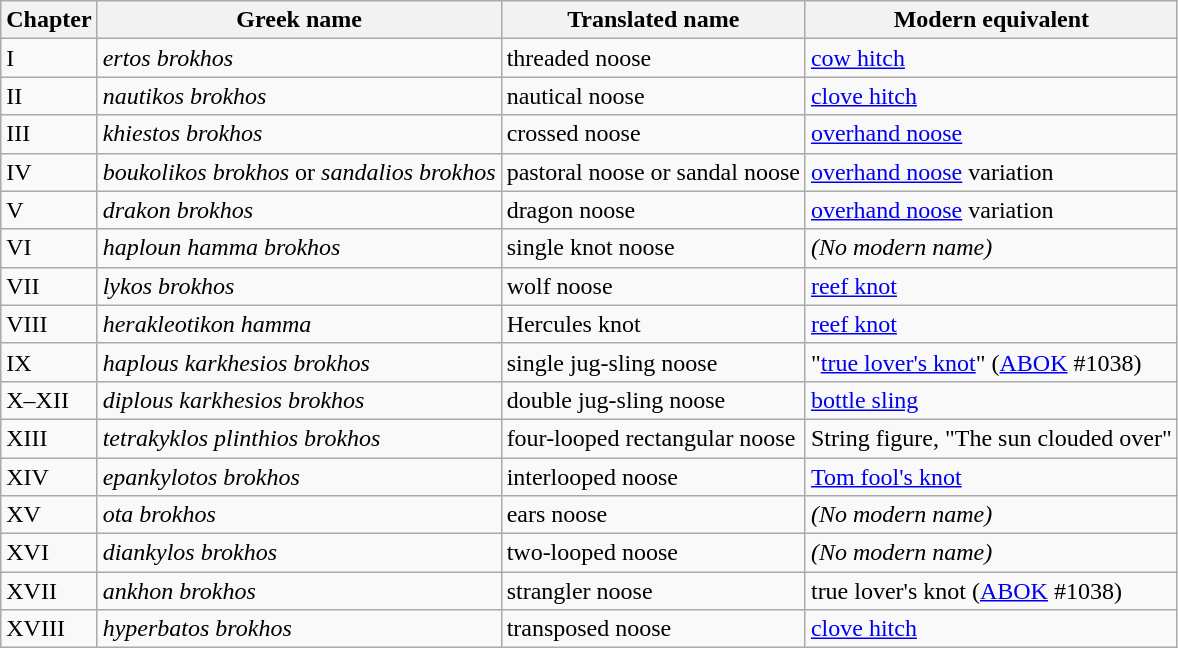<table class="wikitable">
<tr>
<th>Chapter</th>
<th>Greek name</th>
<th>Translated name</th>
<th>Modern equivalent</th>
</tr>
<tr>
<td>I</td>
<td><em>ertos brokhos</em></td>
<td>threaded noose</td>
<td><a href='#'>cow hitch</a></td>
</tr>
<tr>
<td>II</td>
<td><em>nautikos brokhos</em></td>
<td>nautical noose</td>
<td><a href='#'>clove hitch</a></td>
</tr>
<tr>
<td>III</td>
<td><em>khiestos brokhos</em></td>
<td>crossed noose</td>
<td><a href='#'>overhand noose</a></td>
</tr>
<tr>
<td>IV</td>
<td><em>boukolikos brokhos</em> or <em>sandalios brokhos</em></td>
<td>pastoral noose or sandal noose</td>
<td><a href='#'>overhand noose</a> variation</td>
</tr>
<tr>
<td>V</td>
<td><em>drakon brokhos</em></td>
<td>dragon noose</td>
<td><a href='#'>overhand noose</a> variation</td>
</tr>
<tr>
<td>VI</td>
<td><em>haploun hamma brokhos</em></td>
<td>single knot noose</td>
<td><em>(No modern name)</em></td>
</tr>
<tr>
<td>VII</td>
<td><em>lykos brokhos</em></td>
<td>wolf noose</td>
<td><a href='#'>reef knot</a></td>
</tr>
<tr>
<td>VIII</td>
<td><em>herakleotikon hamma</em></td>
<td>Hercules knot</td>
<td><a href='#'>reef knot</a></td>
</tr>
<tr>
<td>IX</td>
<td><em>haplous karkhesios brokhos</em></td>
<td>single jug-sling noose</td>
<td>"<a href='#'>true lover's knot</a>" (<a href='#'>ABOK</a> #1038)</td>
</tr>
<tr>
<td>X–XII</td>
<td><em>diplous karkhesios brokhos</em></td>
<td>double jug-sling noose</td>
<td><a href='#'>bottle sling</a></td>
</tr>
<tr>
<td>XIII</td>
<td><em>tetrakyklos plinthios brokhos</em></td>
<td>four-looped rectangular noose</td>
<td>String figure, "The sun clouded over"</td>
</tr>
<tr>
<td>XIV</td>
<td><em>epankylotos brokhos</em></td>
<td>interlooped noose</td>
<td><a href='#'>Tom fool's knot</a></td>
</tr>
<tr>
<td>XV</td>
<td><em>ota brokhos</em></td>
<td>ears noose</td>
<td><em>(No modern name)</em></td>
</tr>
<tr>
<td>XVI</td>
<td><em>diankylos brokhos</em></td>
<td>two-looped noose</td>
<td><em>(No modern name)</em></td>
</tr>
<tr>
<td>XVII</td>
<td><em>ankhon brokhos</em></td>
<td>strangler noose</td>
<td>true lover's knot (<a href='#'>ABOK</a> #1038)</td>
</tr>
<tr>
<td>XVIII</td>
<td><em>hyperbatos brokhos</em></td>
<td>transposed noose</td>
<td><a href='#'>clove hitch</a></td>
</tr>
</table>
